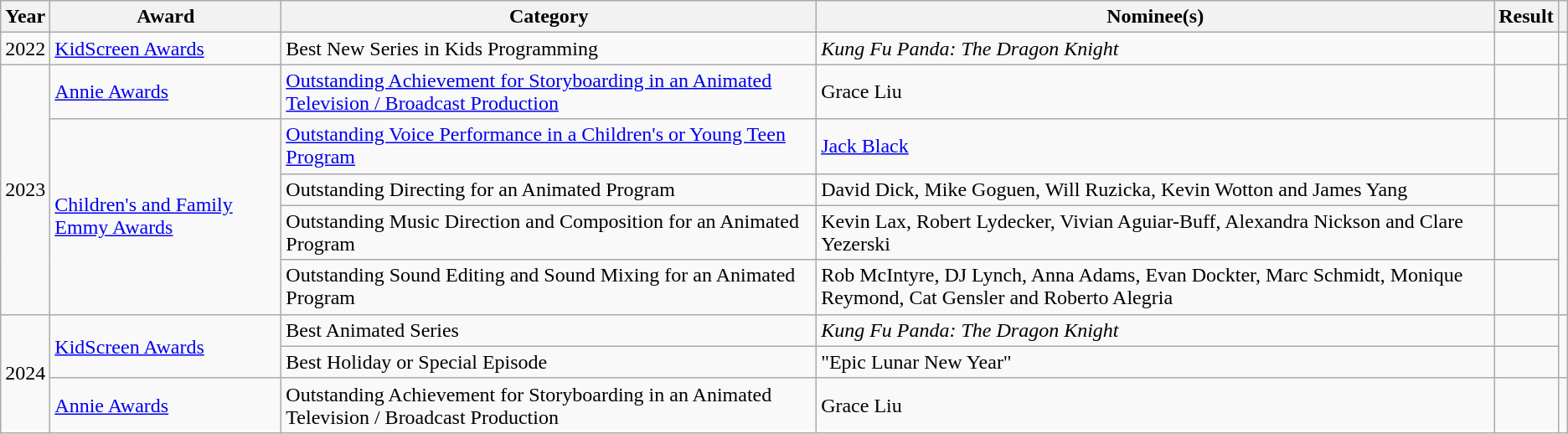<table class="wikitable sortable">
<tr>
<th>Year</th>
<th>Award</th>
<th>Category</th>
<th>Nominee(s)</th>
<th>Result</th>
<th></th>
</tr>
<tr>
<td>2022</td>
<td><a href='#'>KidScreen Awards</a></td>
<td>Best New Series in Kids Programming</td>
<td><em>Kung Fu Panda: The Dragon Knight</em></td>
<td></td>
<td align="center"></td>
</tr>
<tr>
<td rowspan="5">2023</td>
<td><a href='#'>Annie Awards</a></td>
<td><a href='#'>Outstanding Achievement for Storyboarding in an Animated Television / Broadcast Production</a></td>
<td>Grace Liu </td>
<td></td>
<td align="center"></td>
</tr>
<tr>
<td rowspan="4"><a href='#'>Children's and Family Emmy Awards</a></td>
<td><a href='#'>Outstanding Voice Performance in a Children's or Young Teen Program</a></td>
<td><a href='#'>Jack Black</a></td>
<td></td>
<td rowspan="4" align="center"></td>
</tr>
<tr>
<td>Outstanding Directing for an Animated Program</td>
<td>David Dick, Mike Goguen, Will Ruzicka, Kevin Wotton and James Yang</td>
<td></td>
</tr>
<tr>
<td>Outstanding Music Direction and Composition for an Animated Program</td>
<td>Kevin Lax, Robert Lydecker, Vivian Aguiar-Buff, Alexandra Nickson and Clare Yezerski</td>
<td></td>
</tr>
<tr>
<td>Outstanding Sound Editing and Sound Mixing for an Animated Program</td>
<td>Rob McIntyre, DJ Lynch, Anna Adams, Evan Dockter, Marc Schmidt, Monique Reymond, Cat Gensler and Roberto Alegria</td>
<td></td>
</tr>
<tr>
<td rowspan="3">2024</td>
<td rowspan="2"><a href='#'>KidScreen Awards</a></td>
<td>Best Animated Series</td>
<td><em>Kung Fu Panda: The Dragon Knight</em></td>
<td></td>
<td rowspan="2" align="center"></td>
</tr>
<tr>
<td>Best Holiday or Special Episode</td>
<td>"Epic Lunar New Year"</td>
<td></td>
</tr>
<tr>
<td><a href='#'>Annie Awards</a></td>
<td>Outstanding Achievement for Storyboarding in an Animated Television / Broadcast Production</td>
<td>Grace Liu </td>
<td></td>
<td align="center"></td>
</tr>
</table>
